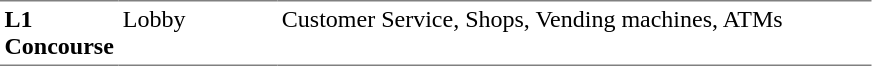<table table border=0 cellspacing=0 cellpadding=3>
<tr>
<td style="border-bottom:solid 1px gray; border-top:solid 1px gray;" valign=top width=50><strong>L1<br>Concourse</strong></td>
<td style="border-bottom:solid 1px gray; border-top:solid 1px gray;" valign=top width=100>Lobby</td>
<td style="border-bottom:solid 1px gray; border-top:solid 1px gray;" valign=top width=390>Customer Service, Shops, Vending machines, ATMs</td>
</tr>
</table>
